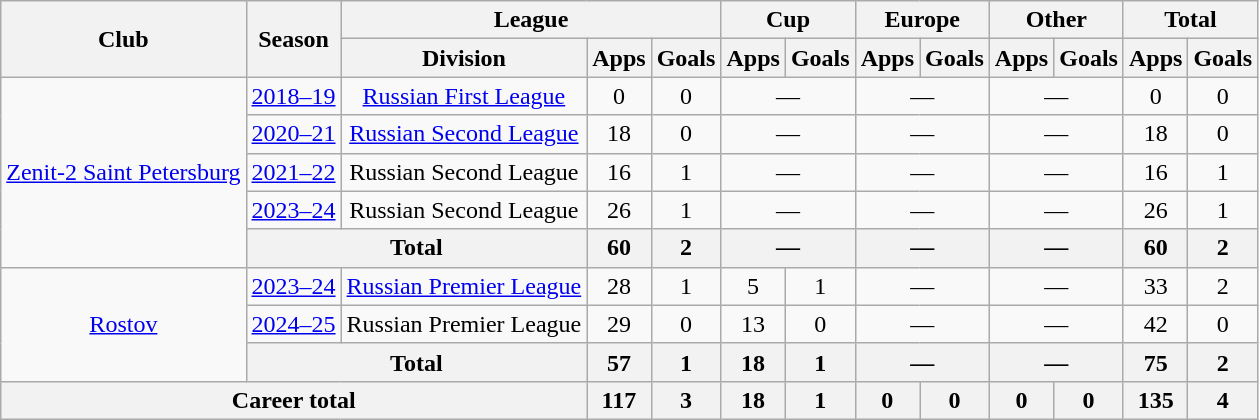<table class="wikitable" style="text-align: center;">
<tr>
<th rowspan="2">Club</th>
<th rowspan="2">Season</th>
<th colspan="3">League</th>
<th colspan="2">Cup</th>
<th colspan="2">Europe</th>
<th colspan="2">Other</th>
<th colspan="2">Total</th>
</tr>
<tr>
<th>Division</th>
<th>Apps</th>
<th>Goals</th>
<th>Apps</th>
<th>Goals</th>
<th>Apps</th>
<th>Goals</th>
<th>Apps</th>
<th>Goals</th>
<th>Apps</th>
<th>Goals</th>
</tr>
<tr>
<td rowspan="5"><a href='#'>Zenit-2 Saint Petersburg</a></td>
<td><a href='#'>2018–19</a></td>
<td><a href='#'>Russian First League</a></td>
<td>0</td>
<td>0</td>
<td colspan="2">—</td>
<td colspan="2">—</td>
<td colspan="2">—</td>
<td>0</td>
<td>0</td>
</tr>
<tr>
<td><a href='#'>2020–21</a></td>
<td><a href='#'>Russian Second League</a></td>
<td>18</td>
<td>0</td>
<td colspan="2">—</td>
<td colspan="2">—</td>
<td colspan="2">—</td>
<td>18</td>
<td>0</td>
</tr>
<tr>
<td><a href='#'>2021–22</a></td>
<td>Russian Second League</td>
<td>16</td>
<td>1</td>
<td colspan="2">—</td>
<td colspan="2">—</td>
<td colspan="2">—</td>
<td>16</td>
<td>1</td>
</tr>
<tr>
<td><a href='#'>2023–24</a></td>
<td>Russian Second League</td>
<td>26</td>
<td>1</td>
<td colspan="2">—</td>
<td colspan="2">—</td>
<td colspan="2">—</td>
<td>26</td>
<td>1</td>
</tr>
<tr>
<th colspan="2">Total</th>
<th>60</th>
<th>2</th>
<th colspan="2">—</th>
<th colspan="2">—</th>
<th colspan="2">—</th>
<th>60</th>
<th>2</th>
</tr>
<tr>
<td rowspan="3"><a href='#'>Rostov</a></td>
<td><a href='#'>2023–24</a></td>
<td><a href='#'>Russian Premier League</a></td>
<td>28</td>
<td>1</td>
<td>5</td>
<td>1</td>
<td colspan="2">—</td>
<td colspan="2">—</td>
<td>33</td>
<td>2</td>
</tr>
<tr>
<td><a href='#'>2024–25</a></td>
<td>Russian Premier League</td>
<td>29</td>
<td>0</td>
<td>13</td>
<td>0</td>
<td colspan="2">—</td>
<td colspan="2">—</td>
<td>42</td>
<td>0</td>
</tr>
<tr>
<th colspan="2">Total</th>
<th>57</th>
<th>1</th>
<th>18</th>
<th>1</th>
<th colspan="2">—</th>
<th colspan="2">—</th>
<th>75</th>
<th>2</th>
</tr>
<tr>
<th colspan="3">Career total</th>
<th>117</th>
<th>3</th>
<th>18</th>
<th>1</th>
<th>0</th>
<th>0</th>
<th>0</th>
<th>0</th>
<th>135</th>
<th>4</th>
</tr>
</table>
